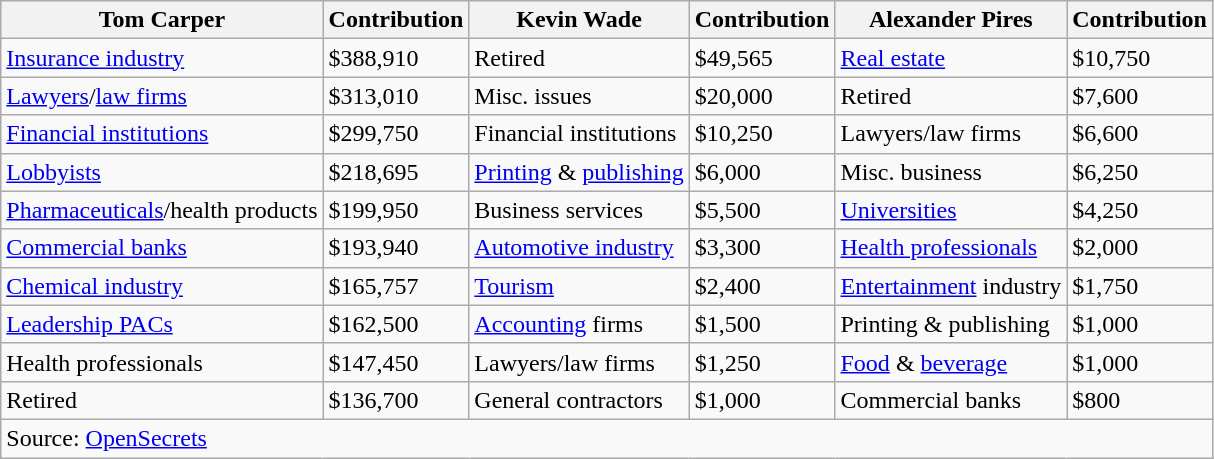<table class="wikitable sortable">
<tr>
<th>Tom Carper</th>
<th>Contribution</th>
<th>Kevin Wade</th>
<th>Contribution</th>
<th>Alexander Pires</th>
<th>Contribution</th>
</tr>
<tr>
<td><a href='#'>Insurance industry</a></td>
<td>$388,910</td>
<td>Retired</td>
<td>$49,565</td>
<td><a href='#'>Real estate</a></td>
<td>$10,750</td>
</tr>
<tr>
<td><a href='#'>Lawyers</a>/<a href='#'>law firms</a></td>
<td>$313,010</td>
<td>Misc. issues</td>
<td>$20,000</td>
<td>Retired</td>
<td>$7,600</td>
</tr>
<tr>
<td><a href='#'>Financial institutions</a></td>
<td>$299,750</td>
<td>Financial institutions</td>
<td>$10,250</td>
<td>Lawyers/law firms</td>
<td>$6,600</td>
</tr>
<tr>
<td><a href='#'>Lobbyists</a></td>
<td>$218,695</td>
<td><a href='#'>Printing</a> & <a href='#'>publishing</a></td>
<td>$6,000</td>
<td>Misc. business</td>
<td>$6,250</td>
</tr>
<tr>
<td><a href='#'>Pharmaceuticals</a>/health products</td>
<td>$199,950</td>
<td>Business services</td>
<td>$5,500</td>
<td><a href='#'>Universities</a></td>
<td>$4,250</td>
</tr>
<tr>
<td><a href='#'>Commercial banks</a></td>
<td>$193,940</td>
<td><a href='#'>Automotive industry</a></td>
<td>$3,300</td>
<td><a href='#'>Health professionals</a></td>
<td>$2,000</td>
</tr>
<tr>
<td><a href='#'>Chemical industry</a></td>
<td>$165,757</td>
<td><a href='#'>Tourism</a></td>
<td>$2,400</td>
<td><a href='#'>Entertainment</a> industry</td>
<td>$1,750</td>
</tr>
<tr>
<td><a href='#'>Leadership PACs</a></td>
<td>$162,500</td>
<td><a href='#'>Accounting</a> firms</td>
<td>$1,500</td>
<td>Printing & publishing</td>
<td>$1,000</td>
</tr>
<tr>
<td>Health professionals</td>
<td>$147,450</td>
<td>Lawyers/law firms</td>
<td>$1,250</td>
<td><a href='#'>Food</a> & <a href='#'>beverage</a></td>
<td>$1,000</td>
</tr>
<tr>
<td>Retired</td>
<td>$136,700</td>
<td>General contractors</td>
<td>$1,000</td>
<td>Commercial banks</td>
<td>$800</td>
</tr>
<tr>
<td colspan=6>Source: <a href='#'>OpenSecrets</a></td>
</tr>
</table>
